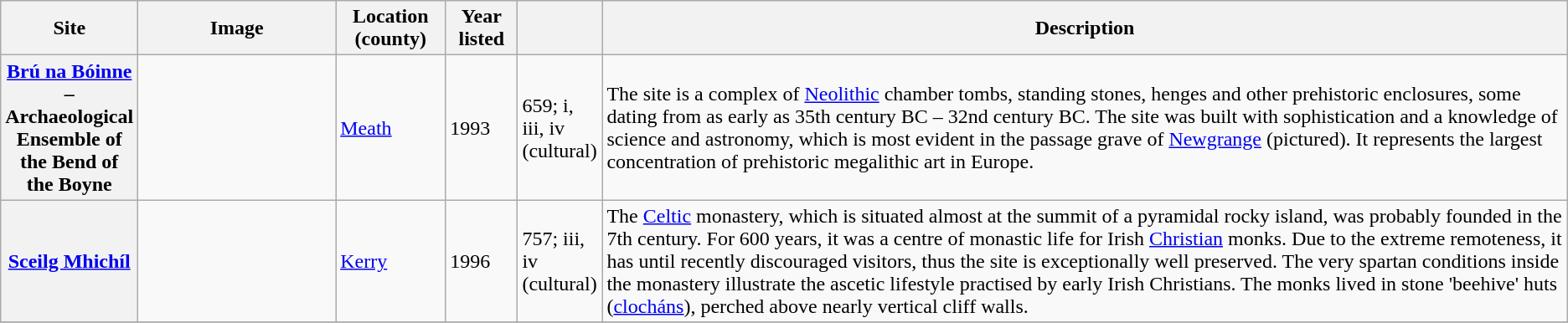<table class="wikitable sortable plainrowheaders">
<tr>
<th style="width:100px;" scope="col">Site</th>
<th class="unsortable"  style="width:150px;" scope="col">Image</th>
<th style="width:80px;" scope="col">Location (county)</th>
<th style="width:50px;" scope="col">Year listed</th>
<th style="width:60px;" scope="col"></th>
<th scope="col" class="unsortable">Description</th>
</tr>
<tr>
<th scope="row"><a href='#'>Brú na Bóinne</a> – Archaeological Ensemble of the Bend of the Boyne</th>
<td></td>
<td><a href='#'>Meath</a></td>
<td>1993</td>
<td>659; i, iii, iv (cultural)</td>
<td>The site is a complex of <a href='#'>Neolithic</a> chamber tombs, standing stones, henges and other prehistoric enclosures, some dating from as early as 35th century BC – 32nd century BC. The site was built with sophistication and a knowledge of science and astronomy, which is most evident in the passage grave of <a href='#'>Newgrange</a> (pictured). It represents the largest concentration of prehistoric megalithic art in Europe.</td>
</tr>
<tr>
<th scope="row"><a href='#'>Sceilg Mhichíl</a></th>
<td></td>
<td><a href='#'>Kerry</a></td>
<td>1996</td>
<td>757; iii, iv (cultural)</td>
<td>The <a href='#'>Celtic</a> monastery, which is situated almost at the summit of a pyramidal rocky island, was probably founded in the 7th century. For 600 years, it was a centre of monastic life for Irish <a href='#'>Christian</a> monks. Due to the extreme remoteness, it has until recently discouraged visitors, thus the site is exceptionally well preserved. The very spartan conditions inside the monastery illustrate the ascetic lifestyle practised by early Irish Christians. The monks lived in stone 'beehive' huts (<a href='#'>clocháns</a>), perched above nearly vertical cliff walls.</td>
</tr>
<tr>
</tr>
</table>
